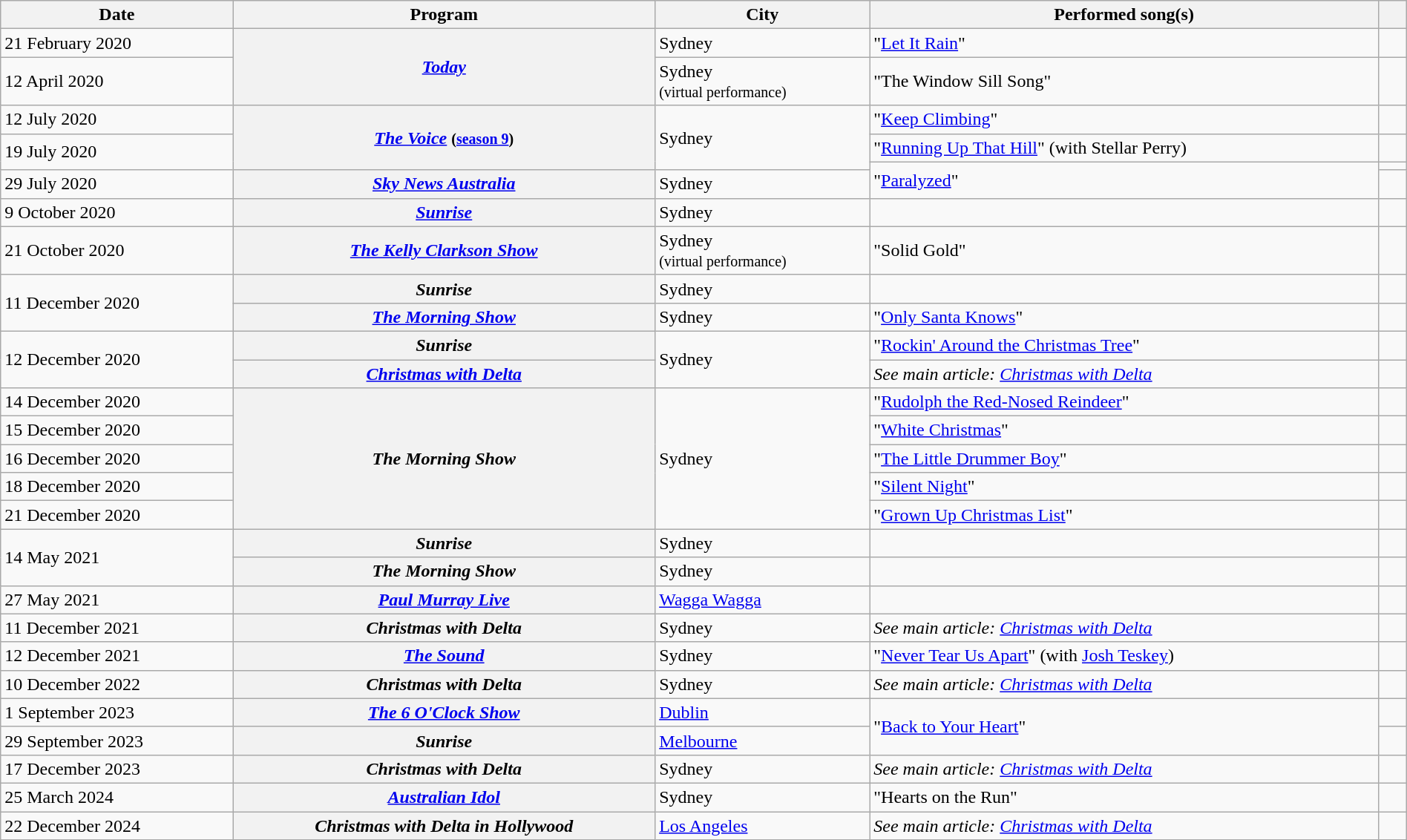<table class="wikitable sortable plainrowheaders" style="text-align:left;" width=100%>
<tr>
<th scope="col">Date</th>
<th scope="col">Program</th>
<th scope="col">City</th>
<th scope="col">Performed song(s)</th>
<th scope="col" width=2% class="unsortable"></th>
</tr>
<tr>
<td>21 February 2020</td>
<th scope="row" rowspan=2><em><a href='#'>Today</a></em></th>
<td>Sydney</td>
<td>"<a href='#'>Let It Rain</a>"</td>
<td></td>
</tr>
<tr>
<td>12 April 2020</td>
<td>Sydney<br><small>(virtual performance)</small></td>
<td>"The Window Sill Song"</td>
<td></td>
</tr>
<tr>
<td>12 July 2020</td>
<th scope="row" rowspan=3><em><a href='#'>The Voice</a></em> <small>(<a href='#'>season 9</a>)</small></th>
<td rowspan=3>Sydney</td>
<td>"<a href='#'>Keep Climbing</a>"</td>
<td></td>
</tr>
<tr>
<td rowspan=2>19 July 2020</td>
<td>"<a href='#'>Running Up That Hill</a>" (with Stellar Perry)</td>
<td></td>
</tr>
<tr>
<td rowspan=2>"<a href='#'>Paralyzed</a>"</td>
<td></td>
</tr>
<tr>
<td>29 July 2020</td>
<th scope="row"><em><a href='#'>Sky News Australia</a></em></th>
<td>Sydney</td>
<td></td>
</tr>
<tr>
<td>9 October 2020</td>
<th scope="row"><em><a href='#'>Sunrise</a></em></th>
<td>Sydney</td>
<td></td>
<td><br></td>
</tr>
<tr>
<td>21 October 2020</td>
<th scope="row"><em><a href='#'>The Kelly Clarkson Show</a></em></th>
<td>Sydney <br><small>(virtual performance)</small></td>
<td>"Solid Gold"</td>
<td></td>
</tr>
<tr>
<td rowspan=2>11 December 2020</td>
<th scope="row"><em>Sunrise</em></th>
<td>Sydney</td>
<td></td>
<td></td>
</tr>
<tr>
<th scope="row"><em><a href='#'>The Morning Show</a></em></th>
<td>Sydney</td>
<td>"<a href='#'>Only Santa Knows</a>"</td>
<td></td>
</tr>
<tr>
<td rowspan=2>12 December 2020</td>
<th scope="row"><em>Sunrise</em></th>
<td rowspan=2>Sydney</td>
<td>"<a href='#'>Rockin' Around the Christmas Tree</a>"</td>
<td></td>
</tr>
<tr>
<th scope="row"><em><a href='#'>Christmas with Delta</a></em></th>
<td><em>See main article: <a href='#'>Christmas with Delta</a></em></td>
<td></td>
</tr>
<tr>
<td>14 December 2020</td>
<th scope="row" rowspan=5><em>The Morning Show</em></th>
<td rowspan=5>Sydney</td>
<td>"<a href='#'>Rudolph the Red-Nosed Reindeer</a>"</td>
<td></td>
</tr>
<tr>
<td>15 December 2020</td>
<td>"<a href='#'>White Christmas</a>"</td>
<td></td>
</tr>
<tr>
<td>16 December 2020</td>
<td>"<a href='#'>The Little Drummer Boy</a>"</td>
<td></td>
</tr>
<tr>
<td>18 December 2020</td>
<td>"<a href='#'>Silent Night</a>"</td>
<td></td>
</tr>
<tr>
<td>21 December 2020</td>
<td>"<a href='#'>Grown Up Christmas List</a>"</td>
<td></td>
</tr>
<tr>
<td rowspan=2>14 May 2021</td>
<th scope="row"><em>Sunrise</em></th>
<td>Sydney</td>
<td></td>
<td></td>
</tr>
<tr>
<th scope="row"><em>The Morning Show</em></th>
<td>Sydney</td>
<td></td>
<td><br></td>
</tr>
<tr>
<td>27 May 2021</td>
<th scope="row"><em><a href='#'>Paul Murray Live</a></em></th>
<td><a href='#'>Wagga Wagga</a></td>
<td></td>
<td></td>
</tr>
<tr>
<td>11 December 2021</td>
<th scope="row"><em>Christmas with Delta</em></th>
<td>Sydney</td>
<td><em>See main article: <a href='#'>Christmas with Delta</a></em></td>
<td></td>
</tr>
<tr>
<td>12 December 2021</td>
<th scope="row"><em><a href='#'>The Sound</a></em></th>
<td>Sydney</td>
<td>"<a href='#'>Never Tear Us Apart</a>" (with <a href='#'>Josh Teskey</a>)</td>
<td></td>
</tr>
<tr>
<td>10 December 2022</td>
<th scope="row"><em>Christmas with Delta</em></th>
<td>Sydney</td>
<td><em>See main article: <a href='#'>Christmas with Delta</a></em></td>
<td></td>
</tr>
<tr>
<td>1 September 2023</td>
<th scope="row"><em><a href='#'>The 6 O'Clock Show</a></em></th>
<td><a href='#'>Dublin</a></td>
<td rowspan=2>"<a href='#'>Back to Your Heart</a>"</td>
<td></td>
</tr>
<tr>
<td>29 September 2023</td>
<th scope="row"><em>Sunrise</em></th>
<td><a href='#'>Melbourne</a></td>
<td></td>
</tr>
<tr>
<td>17 December 2023</td>
<th scope="row"><em>Christmas with Delta</em></th>
<td>Sydney</td>
<td><em>See main article: <a href='#'>Christmas with Delta</a></em></td>
<td></td>
</tr>
<tr>
<td>25 March 2024</td>
<th scope="row"><em><a href='#'>Australian Idol</a></em></th>
<td>Sydney</td>
<td>"Hearts on the Run"</td>
<td></td>
</tr>
<tr>
<td>22 December 2024</td>
<th scope="row"><em>Christmas with Delta in Hollywood</em></th>
<td><a href='#'>Los Angeles</a></td>
<td><em>See main article: <a href='#'>Christmas with Delta</a></em></td>
<td></td>
</tr>
</table>
